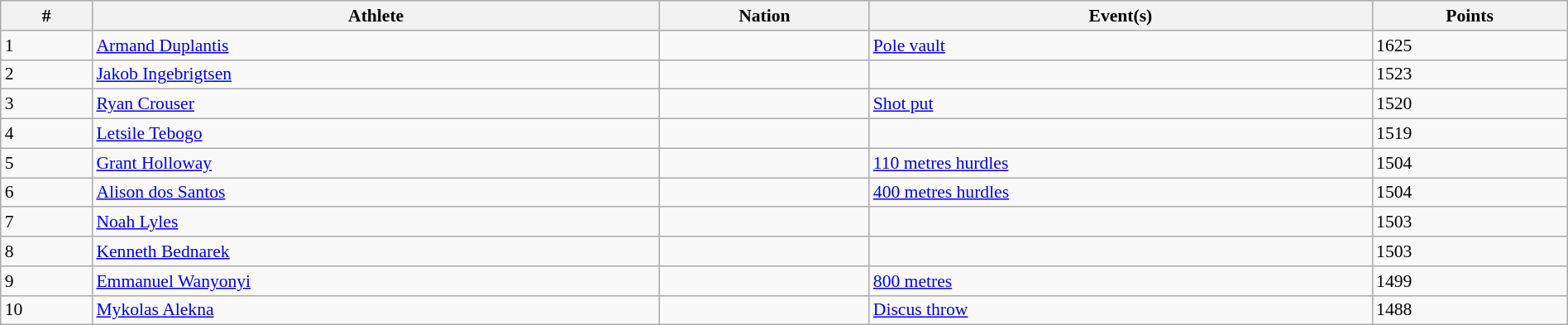<table class="wikitable" width=100% style="font-size:90%; text-align:left;">
<tr>
<th>#</th>
<th>Athlete</th>
<th>Nation</th>
<th>Event(s)</th>
<th>Points</th>
</tr>
<tr>
<td>1</td>
<td><a href='#'>Armand Duplantis</a></td>
<td></td>
<td><a href='#'>Pole vault</a></td>
<td>1625</td>
</tr>
<tr>
<td>2</td>
<td><a href='#'>Jakob Ingebrigtsen</a></td>
<td></td>
<td></td>
<td>1523</td>
</tr>
<tr>
<td>3</td>
<td><a href='#'>Ryan Crouser</a></td>
<td></td>
<td {{nowrap><a href='#'>Shot put</a></td>
<td>1520</td>
</tr>
<tr>
<td>4</td>
<td><a href='#'>Letsile Tebogo</a></td>
<td></td>
<td></td>
<td>1519</td>
</tr>
<tr>
<td>5</td>
<td><a href='#'>Grant Holloway</a></td>
<td></td>
<td><a href='#'>110 metres hurdles</a></td>
<td>1504</td>
</tr>
<tr>
<td>6</td>
<td><a href='#'>Alison dos Santos</a></td>
<td></td>
<td><a href='#'>400 metres hurdles</a></td>
<td>1504</td>
</tr>
<tr>
<td>7</td>
<td><a href='#'>Noah Lyles</a></td>
<td></td>
<td></td>
<td>1503</td>
</tr>
<tr>
<td>8</td>
<td><a href='#'>Kenneth Bednarek</a></td>
<td></td>
<td></td>
<td>1503</td>
</tr>
<tr>
<td>9</td>
<td><a href='#'>Emmanuel Wanyonyi</a></td>
<td></td>
<td><a href='#'>800 metres</a></td>
<td>1499</td>
</tr>
<tr>
<td>10</td>
<td><a href='#'>Mykolas Alekna</a></td>
<td></td>
<td><a href='#'>Discus throw</a></td>
<td>1488</td>
</tr>
</table>
